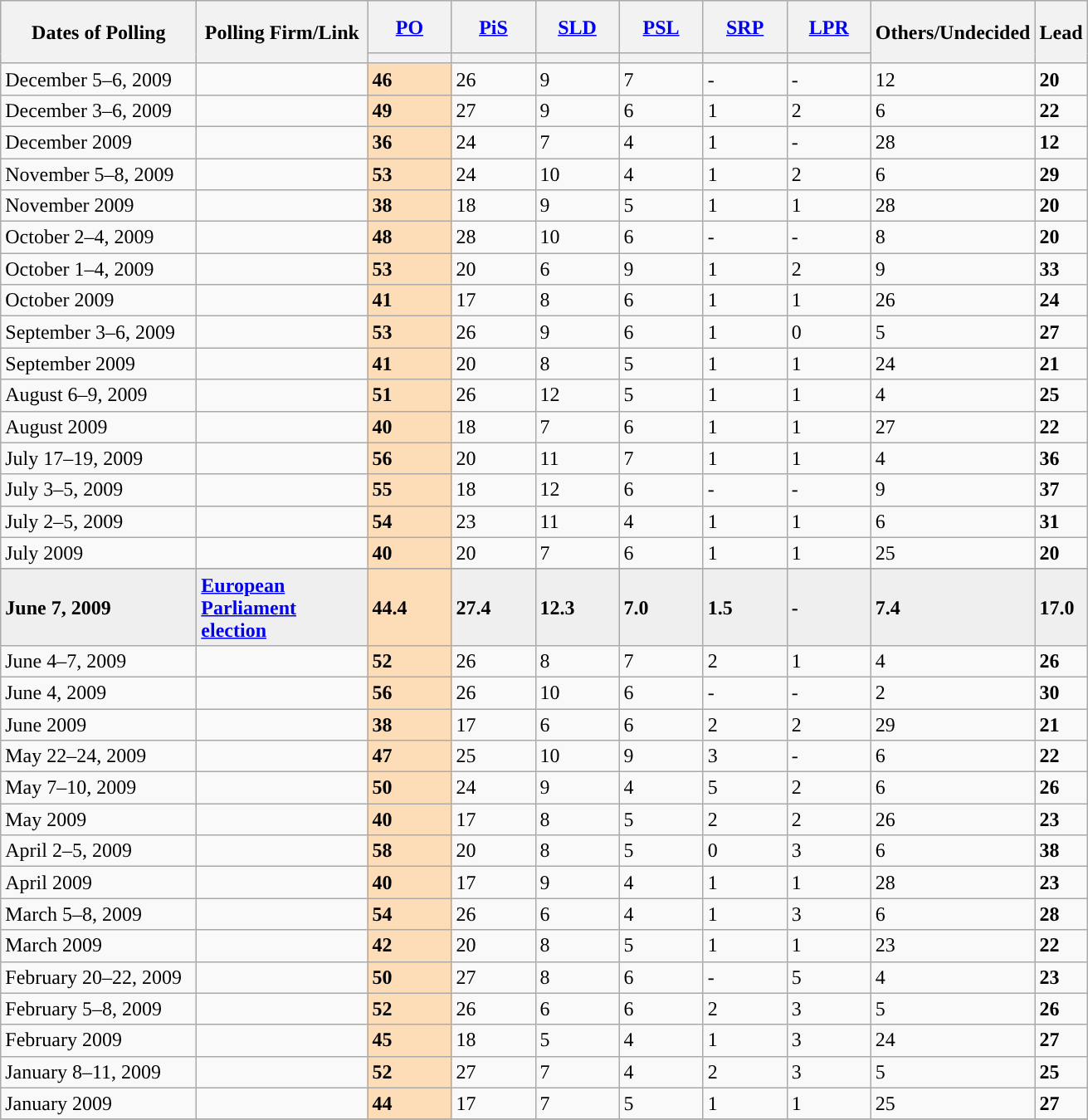<table class="wikitable sortable collapsible">
<tr style="height:42px; text-align:center; background-color:#E9E9E9">
<th rowspan="2" data-sort-type="date" style="width:150px;">Dates of Polling</th>
<th rowspan="2" style="width:130px;">Polling Firm/Link</th>
<th style="width:60px;" class="unsortable"><a href='#'>PO</a></th>
<th style="width:60px;" class="unsortable"><a href='#'>PiS</a></th>
<th style="width:60px;" class="unsortable"><a href='#'>SLD</a></th>
<th style="width:60px;" class="unsortable"><a href='#'>PSL</a></th>
<th style="width:60px;" class="unsortable"><a href='#'>SRP</a></th>
<th style="width:60px;" class="unsortable"><a href='#'>LPR</a></th>
<th rowspan="2" data-sort-type="number" style="width:40px;">Others/Undecided</th>
<th rowspan="2" data-sort-type="number" style="width:30px;">Lead</th>
</tr>
<tr>
<th data-sort-type="number" style="height:1px; background:"></th>
<th data-sort-type="number" style="height:1px; background:"></th>
<th data-sort-type="number" style="height:1px; background:"></th>
<th data-sort-type="number" style="height:1px; background:"></th>
<th data-sort-type="number" style="height:1px; background:"></th>
<th data-sort-type="number" style="height:1px; background:"></th>
</tr>
<tr>
<td>December 5–6, 2009</td>
<td></td>
<td style="background:#FDDCB8"><strong>46</strong></td>
<td>26</td>
<td>9</td>
<td>7</td>
<td>-</td>
<td>-</td>
<td>12</td>
<td style="background:"><strong>20</strong></td>
</tr>
<tr>
<td>December 3–6, 2009</td>
<td></td>
<td style="background:#FDDCB8"><strong>49</strong></td>
<td>27</td>
<td>9</td>
<td>6</td>
<td>1</td>
<td>2</td>
<td>6</td>
<td style="background:"><strong>22</strong></td>
</tr>
<tr>
<td>December 2009</td>
<td></td>
<td style="background:#FDDCB8"><strong>36</strong></td>
<td>24</td>
<td>7</td>
<td>4</td>
<td>1</td>
<td>-</td>
<td>28</td>
<td style="background:"><strong>12</strong></td>
</tr>
<tr>
<td>November 5–8, 2009</td>
<td></td>
<td style="background:#FDDCB8"><strong>53</strong></td>
<td>24</td>
<td>10</td>
<td>4</td>
<td>1</td>
<td>2</td>
<td>6</td>
<td style="background:"><strong>29</strong></td>
</tr>
<tr>
<td>November 2009</td>
<td></td>
<td style="background:#FDDCB8"><strong>38</strong></td>
<td>18</td>
<td>9</td>
<td>5</td>
<td>1</td>
<td>1</td>
<td>28</td>
<td style="background:"><strong>20</strong></td>
</tr>
<tr>
<td>October 2–4, 2009</td>
<td></td>
<td style="background:#FDDCB8"><strong>48</strong></td>
<td>28</td>
<td>10</td>
<td>6</td>
<td>-</td>
<td>-</td>
<td>8</td>
<td style="background:"><strong>20</strong></td>
</tr>
<tr>
<td>October 1–4, 2009</td>
<td></td>
<td style="background:#FDDCB8"><strong>53</strong></td>
<td>20</td>
<td>6</td>
<td>9</td>
<td>1</td>
<td>2</td>
<td>9</td>
<td style="background:"><strong>33</strong></td>
</tr>
<tr>
<td>October 2009</td>
<td></td>
<td style="background:#FDDCB8"><strong>41</strong></td>
<td>17</td>
<td>8</td>
<td>6</td>
<td>1</td>
<td>1</td>
<td>26</td>
<td style="background:"><strong>24</strong></td>
</tr>
<tr>
<td>September 3–6, 2009</td>
<td></td>
<td style="background:#FDDCB8"><strong>53</strong></td>
<td>26</td>
<td>9</td>
<td>6</td>
<td>1</td>
<td>0</td>
<td>5</td>
<td style="background:"><strong>27</strong></td>
</tr>
<tr>
<td>September 2009</td>
<td></td>
<td style="background:#FDDCB8"><strong>41</strong></td>
<td>20</td>
<td>8</td>
<td>5</td>
<td>1</td>
<td>1</td>
<td>24</td>
<td style="background:"><strong>21</strong></td>
</tr>
<tr>
<td>August 6–9, 2009</td>
<td></td>
<td style="background:#FDDCB8"><strong>51</strong></td>
<td>26</td>
<td>12</td>
<td>5</td>
<td>1</td>
<td>1</td>
<td>4</td>
<td style="background:"><strong>25</strong></td>
</tr>
<tr>
<td>August 2009</td>
<td></td>
<td style="background:#FDDCB8"><strong>40</strong></td>
<td>18</td>
<td>7</td>
<td>6</td>
<td>1</td>
<td>1</td>
<td>27</td>
<td style="background:"><strong>22</strong></td>
</tr>
<tr>
<td>July 17–19, 2009</td>
<td></td>
<td style="background:#FDDCB8"><strong>56</strong></td>
<td>20</td>
<td>11</td>
<td>7</td>
<td>1</td>
<td>1</td>
<td>4</td>
<td style="background:"><strong>36</strong></td>
</tr>
<tr>
<td>July 3–5, 2009</td>
<td></td>
<td style="background:#FDDCB8"><strong>55</strong></td>
<td>18</td>
<td>12</td>
<td>6</td>
<td>-</td>
<td>-</td>
<td>9</td>
<td style="background:"><strong>37</strong></td>
</tr>
<tr>
<td>July 2–5, 2009</td>
<td></td>
<td style="background:#FDDCB8"><strong>54</strong></td>
<td>23</td>
<td>11</td>
<td>4</td>
<td>1</td>
<td>1</td>
<td>6</td>
<td style="background:"><strong>31</strong></td>
</tr>
<tr>
<td>July 2009</td>
<td></td>
<td style="background:#FDDCB8"><strong>40</strong></td>
<td>20</td>
<td>7</td>
<td>6</td>
<td>1</td>
<td>1</td>
<td>25</td>
<td style="background:"><strong>20</strong></td>
</tr>
<tr>
</tr>
<tr style="background:#EFEFEF; font-weight:bold;">
<td>June 7, 2009</td>
<td><a href='#'>European Parliament election</a></td>
<td style="background:#FDDCB8"><strong>44.4</strong></td>
<td>27.4</td>
<td>12.3</td>
<td>7.0</td>
<td>1.5</td>
<td>-</td>
<td>7.4</td>
<td style="background:"><strong>17.0</strong></td>
</tr>
<tr>
<td>June 4–7, 2009</td>
<td></td>
<td style="background:#FDDCB8"><strong>52</strong></td>
<td>26</td>
<td>8</td>
<td>7</td>
<td>2</td>
<td>1</td>
<td>4</td>
<td style="background:"><strong>26</strong></td>
</tr>
<tr>
<td>June 4, 2009</td>
<td></td>
<td style="background:#FDDCB8"><strong>56</strong></td>
<td>26</td>
<td>10</td>
<td>6</td>
<td>-</td>
<td>-</td>
<td>2</td>
<td style="background:"><strong>30</strong></td>
</tr>
<tr>
<td>June 2009</td>
<td></td>
<td style="background:#FDDCB8"><strong>38</strong></td>
<td>17</td>
<td>6</td>
<td>6</td>
<td>2</td>
<td>2</td>
<td>29</td>
<td style="background:"><strong>21</strong></td>
</tr>
<tr>
<td>May 22–24, 2009</td>
<td></td>
<td style="background:#FDDCB8"><strong>47</strong></td>
<td>25</td>
<td>10</td>
<td>9</td>
<td>3</td>
<td>-</td>
<td>6</td>
<td style="background:"><strong>22</strong></td>
</tr>
<tr>
<td>May 7–10, 2009</td>
<td></td>
<td style="background:#FDDCB8"><strong>50</strong></td>
<td>24</td>
<td>9</td>
<td>4</td>
<td>5</td>
<td>2</td>
<td>6</td>
<td style="background:"><strong>26</strong></td>
</tr>
<tr>
<td>May 2009</td>
<td></td>
<td style="background:#FDDCB8"><strong>40</strong></td>
<td>17</td>
<td>8</td>
<td>5</td>
<td>2</td>
<td>2</td>
<td>26</td>
<td style="background:"><strong>23</strong></td>
</tr>
<tr>
<td>April 2–5, 2009</td>
<td></td>
<td style="background:#FDDCB8"><strong>58</strong></td>
<td>20</td>
<td>8</td>
<td>5</td>
<td>0</td>
<td>3</td>
<td>6</td>
<td style="background:"><strong>38</strong></td>
</tr>
<tr>
<td>April 2009</td>
<td></td>
<td style="background:#FDDCB8"><strong>40</strong></td>
<td>17</td>
<td>9</td>
<td>4</td>
<td>1</td>
<td>1</td>
<td>28</td>
<td style="background:"><strong>23</strong></td>
</tr>
<tr>
<td>March 5–8, 2009</td>
<td></td>
<td style="background:#FDDCB8"><strong>54</strong></td>
<td>26</td>
<td>6</td>
<td>4</td>
<td>1</td>
<td>3</td>
<td>6</td>
<td style="background:"><strong>28</strong></td>
</tr>
<tr>
<td>March 2009</td>
<td></td>
<td style="background:#FDDCB8"><strong>42</strong></td>
<td>20</td>
<td>8</td>
<td>5</td>
<td>1</td>
<td>1</td>
<td>23</td>
<td style="background:"><strong>22</strong></td>
</tr>
<tr>
<td>February 20–22, 2009</td>
<td></td>
<td style="background:#FDDCB8"><strong>50</strong></td>
<td>27</td>
<td>8</td>
<td>6</td>
<td>-</td>
<td>5</td>
<td>4</td>
<td style="background:"><strong>23</strong></td>
</tr>
<tr>
<td>February 5–8, 2009</td>
<td></td>
<td style="background:#FDDCB8"><strong>52</strong></td>
<td>26</td>
<td>6</td>
<td>6</td>
<td>2</td>
<td>3</td>
<td>5</td>
<td style="background:"><strong>26</strong></td>
</tr>
<tr>
<td>February 2009</td>
<td></td>
<td style="background:#FDDCB8"><strong>45</strong></td>
<td>18</td>
<td>5</td>
<td>4</td>
<td>1</td>
<td>3</td>
<td>24</td>
<td style="background:"><strong>27</strong></td>
</tr>
<tr>
<td>January 8–11, 2009</td>
<td></td>
<td style="background:#FDDCB8"><strong>52</strong></td>
<td>27</td>
<td>7</td>
<td>4</td>
<td>2</td>
<td>3</td>
<td>5</td>
<td style="background:"><strong>25</strong></td>
</tr>
<tr>
<td>January 2009</td>
<td></td>
<td style="background:#FDDCB8"><strong>44</strong></td>
<td>17</td>
<td>7</td>
<td>5</td>
<td>1</td>
<td>1</td>
<td>25</td>
<td style="background:"><strong>27</strong></td>
</tr>
<tr>
</tr>
</table>
